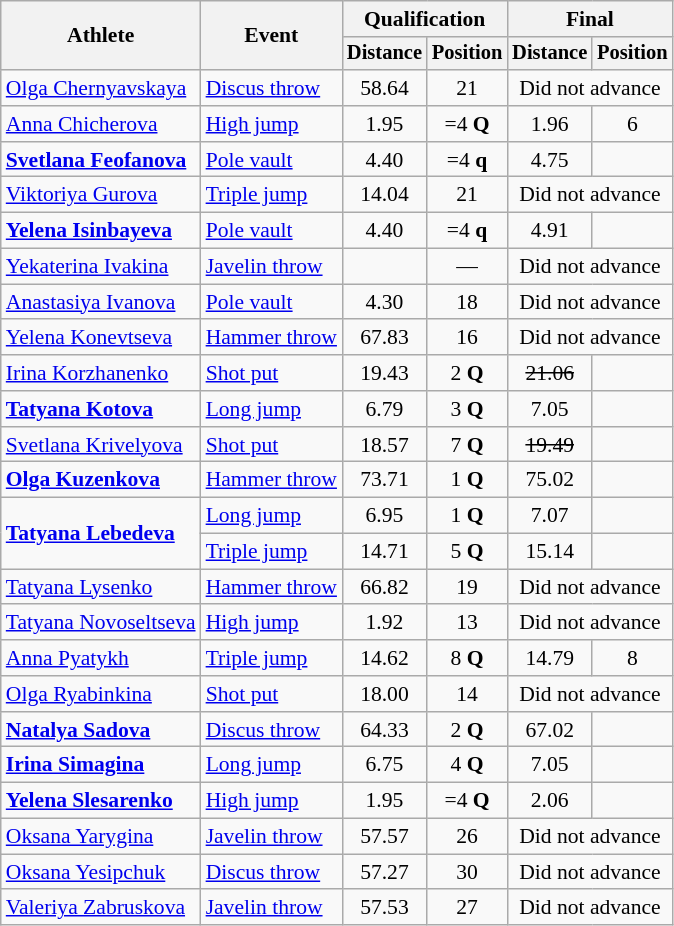<table class=wikitable style="font-size:90%">
<tr>
<th rowspan="2">Athlete</th>
<th rowspan="2">Event</th>
<th colspan="2">Qualification</th>
<th colspan="2">Final</th>
</tr>
<tr style="font-size:95%">
<th>Distance</th>
<th>Position</th>
<th>Distance</th>
<th>Position</th>
</tr>
<tr align=center>
<td align=left><a href='#'>Olga Chernyavskaya</a></td>
<td align=left><a href='#'>Discus throw</a></td>
<td>58.64</td>
<td>21</td>
<td colspan=2>Did not advance</td>
</tr>
<tr align=center>
<td align=left><a href='#'>Anna Chicherova</a></td>
<td align=left><a href='#'>High jump</a></td>
<td>1.95</td>
<td>=4 <strong>Q</strong></td>
<td>1.96</td>
<td>6</td>
</tr>
<tr align=center>
<td align=left><strong><a href='#'>Svetlana Feofanova</a></strong></td>
<td align=left><a href='#'>Pole vault</a></td>
<td>4.40</td>
<td>=4 <strong>q</strong></td>
<td>4.75</td>
<td></td>
</tr>
<tr align=center>
<td align=left><a href='#'>Viktoriya Gurova</a></td>
<td align=left><a href='#'>Triple jump</a></td>
<td>14.04</td>
<td>21</td>
<td colspan=2>Did not advance</td>
</tr>
<tr align=center>
<td align=left><strong><a href='#'>Yelena Isinbayeva</a></strong></td>
<td align=left><a href='#'>Pole vault</a></td>
<td>4.40</td>
<td>=4 <strong>q</strong></td>
<td>4.91 </td>
<td></td>
</tr>
<tr align=center>
<td align=left><a href='#'>Yekaterina Ivakina</a></td>
<td align=left><a href='#'>Javelin throw</a></td>
<td></td>
<td>—</td>
<td colspan=2>Did not advance</td>
</tr>
<tr align=center>
<td align=left><a href='#'>Anastasiya Ivanova</a></td>
<td align=left><a href='#'>Pole vault</a></td>
<td>4.30</td>
<td>18</td>
<td colspan=2>Did not advance</td>
</tr>
<tr align=center>
<td align=left><a href='#'>Yelena Konevtseva</a></td>
<td align=left><a href='#'>Hammer throw</a></td>
<td>67.83</td>
<td>16</td>
<td colspan=2>Did not advance</td>
</tr>
<tr align=center>
<td align=left><a href='#'>Irina Korzhanenko</a></td>
<td align=left><a href='#'>Shot put</a></td>
<td>19.43</td>
<td>2 <strong>Q</strong></td>
<td><s>21.06</s></td>
<td></td>
</tr>
<tr align=center>
<td align=left><strong><a href='#'>Tatyana Kotova</a></strong></td>
<td align=left><a href='#'>Long jump</a></td>
<td>6.79</td>
<td>3 <strong>Q</strong></td>
<td>7.05</td>
<td></td>
</tr>
<tr align=center>
<td align=left><a href='#'>Svetlana Krivelyova</a></td>
<td align=left><a href='#'>Shot put</a></td>
<td>18.57</td>
<td>7 <strong>Q</strong></td>
<td><s>19.49 </s></td>
<td></td>
</tr>
<tr align=center>
<td align=left><strong><a href='#'>Olga Kuzenkova</a></strong></td>
<td align=left><a href='#'>Hammer throw</a></td>
<td>73.71 </td>
<td>1 <strong>Q</strong></td>
<td>75.02 </td>
<td></td>
</tr>
<tr align=center>
<td align=left rowspan=2><strong><a href='#'>Tatyana Lebedeva</a></strong></td>
<td align=left><a href='#'>Long jump</a></td>
<td>6.95</td>
<td>1 <strong>Q</strong></td>
<td>7.07</td>
<td></td>
</tr>
<tr align=center>
<td align=left><a href='#'>Triple jump</a></td>
<td>14.71</td>
<td>5 <strong>Q</strong></td>
<td>15.14</td>
<td></td>
</tr>
<tr align=center>
<td align=left><a href='#'>Tatyana Lysenko</a></td>
<td align=left><a href='#'>Hammer throw</a></td>
<td>66.82</td>
<td>19</td>
<td colspan=2>Did not advance</td>
</tr>
<tr align=center>
<td align=left><a href='#'>Tatyana Novoseltseva</a></td>
<td align=left><a href='#'>High jump</a></td>
<td>1.92</td>
<td>13</td>
<td colspan=2>Did not advance</td>
</tr>
<tr align=center>
<td align=left><a href='#'>Anna Pyatykh</a></td>
<td align=left><a href='#'>Triple jump</a></td>
<td>14.62</td>
<td>8 <strong>Q</strong></td>
<td>14.79</td>
<td>8</td>
</tr>
<tr align=center>
<td align=left><a href='#'>Olga Ryabinkina</a></td>
<td align=left><a href='#'>Shot put</a></td>
<td>18.00</td>
<td>14</td>
<td colspan=2>Did not advance</td>
</tr>
<tr align=center>
<td align=left><strong><a href='#'>Natalya Sadova</a></strong></td>
<td align=left><a href='#'>Discus throw</a></td>
<td>64.33</td>
<td>2 <strong>Q</strong></td>
<td>67.02</td>
<td></td>
</tr>
<tr align=center>
<td align=left><strong><a href='#'>Irina Simagina</a></strong></td>
<td align=left><a href='#'>Long jump</a></td>
<td>6.75</td>
<td>4 <strong>Q</strong></td>
<td>7.05</td>
<td></td>
</tr>
<tr align=center>
<td align=left><strong><a href='#'>Yelena Slesarenko</a></strong></td>
<td align=left><a href='#'>High jump</a></td>
<td>1.95</td>
<td>=4 <strong>Q</strong></td>
<td>2.06 </td>
<td></td>
</tr>
<tr align=center>
<td align=left><a href='#'>Oksana Yarygina</a></td>
<td align=left><a href='#'>Javelin throw</a></td>
<td>57.57</td>
<td>26</td>
<td colspan=2>Did not advance</td>
</tr>
<tr align=center>
<td align=left><a href='#'>Oksana Yesipchuk</a></td>
<td align=left><a href='#'>Discus throw</a></td>
<td>57.27</td>
<td>30</td>
<td colspan=2>Did not advance</td>
</tr>
<tr align=center>
<td align=left><a href='#'>Valeriya Zabruskova</a></td>
<td align=left><a href='#'>Javelin throw</a></td>
<td>57.53</td>
<td>27</td>
<td colspan=2>Did not advance</td>
</tr>
</table>
